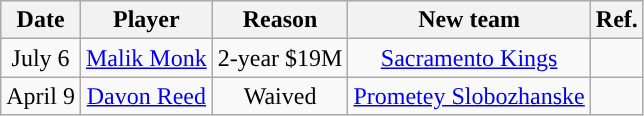<table class="wikitable sortable sortable" style="text-align: center">
<tr>
<th>Date</th>
<th>Player</th>
<th>Reason</th>
<th>New team</th>
<th>Ref.</th>
</tr>
<tr>
<td>July 6</td>
<td><a href='#'>Malik Monk</a></td>
<td>2-year $19M</td>
<td><a href='#'>Sacramento Kings</a></td>
<td></td>
</tr>
<tr>
<td>April 9</td>
<td><a href='#'>Davon Reed</a></td>
<td>Waived</td>
<td> <a href='#'>Prometey Slobozhanske</a></td>
<td></td>
</tr>
</table>
